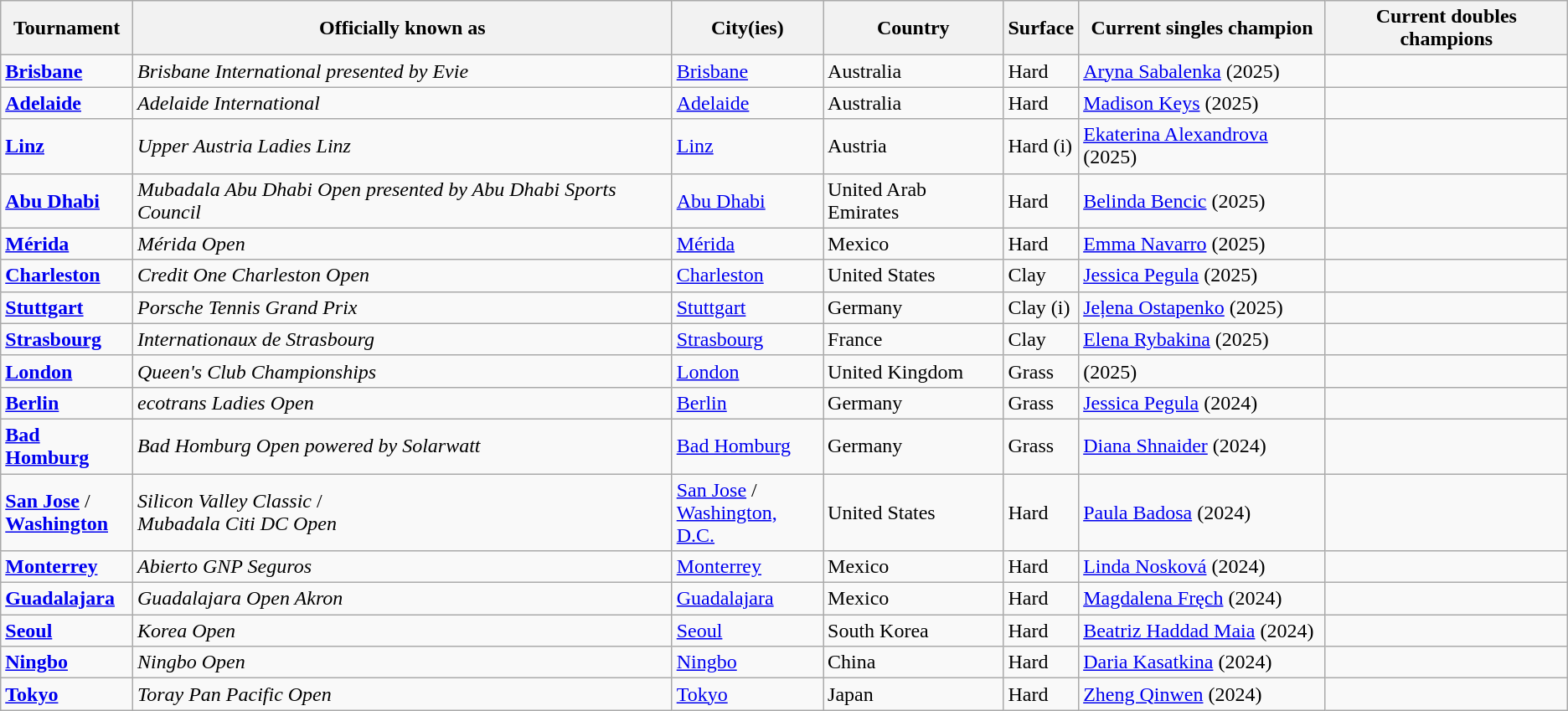<table class="wikitable sortable">
<tr>
<th>Tournament</th>
<th>Officially known as</th>
<th>City(ies)</th>
<th>Country</th>
<th>Surface</th>
<th>Current singles champion</th>
<th>Current doubles champions</th>
</tr>
<tr>
<td><strong><a href='#'>Brisbane</a></strong></td>
<td><em>Brisbane International presented by Evie</em></td>
<td><a href='#'>Brisbane</a></td>
<td>Australia</td>
<td>Hard</td>
<td> <a href='#'>Aryna Sabalenka</a> (2025)</td>
<td></td>
</tr>
<tr>
<td><strong><a href='#'>Adelaide</a></strong></td>
<td><em>Adelaide International</em></td>
<td><a href='#'>Adelaide</a></td>
<td>Australia</td>
<td>Hard</td>
<td> <a href='#'>Madison Keys</a> (2025)</td>
<td></td>
</tr>
<tr>
<td><strong><a href='#'>Linz</a></strong></td>
<td><em>Upper Austria Ladies Linz</em></td>
<td><a href='#'>Linz</a></td>
<td>Austria</td>
<td>Hard (i)</td>
<td> <a href='#'>Ekaterina Alexandrova</a> (2025)</td>
<td></td>
</tr>
<tr>
<td><strong><a href='#'>Abu Dhabi</a></strong></td>
<td><em>Mubadala Abu Dhabi Open presented by Abu Dhabi Sports Council</em></td>
<td><a href='#'>Abu Dhabi</a></td>
<td>United Arab Emirates</td>
<td>Hard</td>
<td> <a href='#'>Belinda Bencic</a> (2025)</td>
<td></td>
</tr>
<tr>
<td><strong><a href='#'>Mérida</a></strong></td>
<td><em>Mérida Open</em></td>
<td><a href='#'>Mérida</a></td>
<td>Mexico</td>
<td>Hard</td>
<td> <a href='#'>Emma Navarro</a> (2025)</td>
<td></td>
</tr>
<tr>
<td><strong><a href='#'>Charleston</a></strong></td>
<td><em>Credit One Charleston Open</em></td>
<td><a href='#'>Charleston</a></td>
<td>United States</td>
<td>Clay</td>
<td> <a href='#'>Jessica Pegula</a> (2025)</td>
<td></td>
</tr>
<tr>
<td><strong><a href='#'>Stuttgart</a></strong></td>
<td><em>Porsche Tennis Grand Prix</em></td>
<td><a href='#'>Stuttgart</a></td>
<td>Germany</td>
<td>Clay (i)</td>
<td> <a href='#'>Jeļena Ostapenko</a> (2025)</td>
<td></td>
</tr>
<tr>
<td><strong><a href='#'>Strasbourg</a></strong></td>
<td><em>Internationaux de Strasbourg</em></td>
<td><a href='#'>Strasbourg</a></td>
<td>France</td>
<td>Clay</td>
<td> <a href='#'>Elena Rybakina</a> (2025)</td>
<td></td>
</tr>
<tr>
<td><strong><a href='#'>London</a></strong></td>
<td><em>Queen's Club Championships</em></td>
<td><a href='#'>London</a></td>
<td>United Kingdom</td>
<td>Grass</td>
<td> (2025)</td>
<td></td>
</tr>
<tr>
<td><strong><a href='#'>Berlin</a></strong></td>
<td><em>ecotrans Ladies Open</em></td>
<td><a href='#'>Berlin</a></td>
<td>Germany</td>
<td>Grass</td>
<td> <a href='#'>Jessica Pegula</a> (2024)</td>
<td></td>
</tr>
<tr>
<td><strong><a href='#'>Bad Homburg</a></strong></td>
<td><em>Bad Homburg Open powered by Solarwatt</em></td>
<td><a href='#'>Bad Homburg</a></td>
<td>Germany</td>
<td>Grass</td>
<td> <a href='#'>Diana Shnaider</a> (2024)</td>
<td></td>
</tr>
<tr>
<td><strong><a href='#'>San Jose</a></strong> /<br><strong><a href='#'>Washington</a></strong></td>
<td><em>Silicon Valley Classic</em> /<br><em>Mubadala Citi DC Open</em></td>
<td><a href='#'>San Jose</a> /<br><a href='#'>Washington, D.C.</a></td>
<td>United States</td>
<td>Hard</td>
<td> <a href='#'>Paula Badosa</a> (2024)</td>
<td></td>
</tr>
<tr>
<td><strong><a href='#'>Monterrey</a></strong></td>
<td><em>Abierto GNP Seguros</em></td>
<td><a href='#'>Monterrey</a></td>
<td>Mexico</td>
<td>Hard</td>
<td> <a href='#'>Linda Nosková</a> (2024)</td>
<td></td>
</tr>
<tr>
<td><strong><a href='#'>Guadalajara</a></strong></td>
<td><em>Guadalajara Open Akron</em></td>
<td><a href='#'>Guadalajara</a></td>
<td>Mexico</td>
<td>Hard</td>
<td> <a href='#'>Magdalena Fręch</a> (2024)</td>
<td></td>
</tr>
<tr>
<td><strong><a href='#'>Seoul</a></strong></td>
<td><em>Korea Open</em></td>
<td><a href='#'>Seoul</a></td>
<td>South Korea</td>
<td>Hard</td>
<td> <a href='#'>Beatriz Haddad Maia</a> (2024)</td>
<td></td>
</tr>
<tr>
<td><strong><a href='#'>Ningbo</a></strong></td>
<td><em>Ningbo Open</em></td>
<td><a href='#'>Ningbo</a></td>
<td>China</td>
<td>Hard</td>
<td> <a href='#'>Daria Kasatkina</a> (2024)</td>
<td></td>
</tr>
<tr>
<td><strong><a href='#'>Tokyo</a></strong></td>
<td><em>Toray Pan Pacific Open</em></td>
<td><a href='#'>Tokyo</a></td>
<td>Japan</td>
<td>Hard</td>
<td> <a href='#'>Zheng Qinwen</a> (2024)</td>
<td></td>
</tr>
</table>
